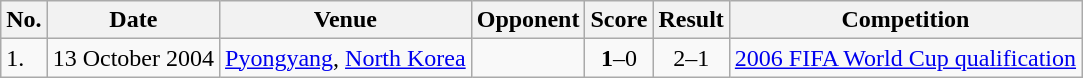<table class="wikitable">
<tr>
<th>No.</th>
<th>Date</th>
<th>Venue</th>
<th>Opponent</th>
<th>Score</th>
<th>Result</th>
<th>Competition</th>
</tr>
<tr>
<td>1.</td>
<td>13 October 2004</td>
<td><a href='#'>Pyongyang</a>, <a href='#'>North Korea</a></td>
<td></td>
<td align=center><strong>1</strong>–0</td>
<td align=center>2–1</td>
<td><a href='#'>2006 FIFA World Cup qualification</a></td>
</tr>
</table>
